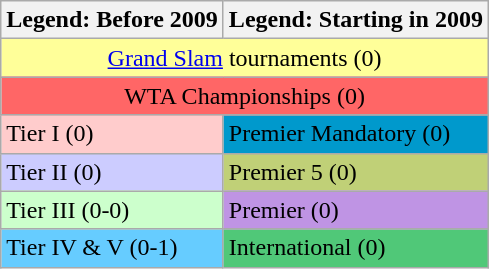<table class="wikitable sortable mw-collapsible mw-collapsed">
<tr>
<th>Legend: Before 2009</th>
<th>Legend: Starting in 2009</th>
</tr>
<tr>
<td align=center colspan=2 bgcolor=#FFFF99><a href='#'>Grand Slam</a> tournaments (0)</td>
</tr>
<tr>
<td align=center colspan=2 bgcolor=#FF6666>WTA Championships (0)</td>
</tr>
<tr>
<td bgcolor=#ffcccc>Tier I (0)</td>
<td bgcolor=#0099CC>Premier Mandatory (0)</td>
</tr>
<tr>
<td bgcolor=#ccccff>Tier II (0)</td>
<td bgcolor=#c0d077>Premier 5 (0)</td>
</tr>
<tr>
<td bgcolor=#CCFFCC>Tier III (0-0)</td>
<td bgcolor=#BF94E4>Premier (0)</td>
</tr>
<tr>
<td bgcolor=#66CCFF>Tier IV & V (0-1)</td>
<td bgcolor=#50C878>International (0)</td>
</tr>
</table>
